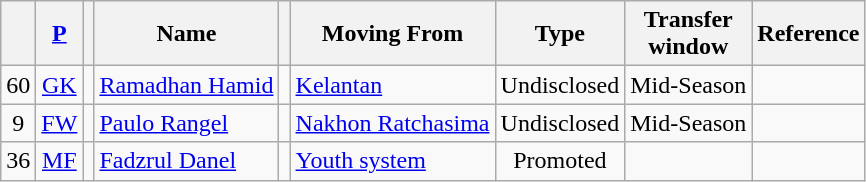<table class="wikitable sortable" style="text-align:center;">
<tr>
<th></th>
<th><a href='#'>P</a></th>
<th></th>
<th>Name</th>
<th></th>
<th>Moving From</th>
<th>Type</th>
<th>Transfer<br>window</th>
<th>Reference</th>
</tr>
<tr>
<td>60</td>
<td><a href='#'>GK</a></td>
<td></td>
<td align=left><a href='#'>Ramadhan Hamid</a></td>
<td></td>
<td align=left> <a href='#'>Kelantan</a></td>
<td>Undisclosed</td>
<td>Mid-Season</td>
<td></td>
</tr>
<tr>
<td>9</td>
<td><a href='#'>FW</a></td>
<td></td>
<td align=left><a href='#'>Paulo Rangel</a></td>
<td></td>
<td align=left> <a href='#'>Nakhon Ratchasima</a></td>
<td>Undisclosed</td>
<td>Mid-Season</td>
<td></td>
</tr>
<tr>
<td>36</td>
<td><a href='#'>MF</a></td>
<td></td>
<td align=left><a href='#'>Fadzrul Danel</a></td>
<td></td>
<td align=left><a href='#'>Youth system</a></td>
<td>Promoted</td>
<td></td>
<td></td>
</tr>
</table>
